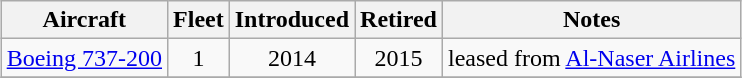<table class="wikitable" style="border-collapse:collapse;text-align:center; margin: 1em auto;">
<tr>
<th>Aircraft</th>
<th>Fleet</th>
<th>Introduced</th>
<th>Retired</th>
<th>Notes</th>
</tr>
<tr>
<td><a href='#'>Boeing 737-200</a></td>
<td>1</td>
<td>2014</td>
<td>2015</td>
<td>leased from <a href='#'>Al-Naser Airlines</a></td>
</tr>
<tr>
</tr>
</table>
